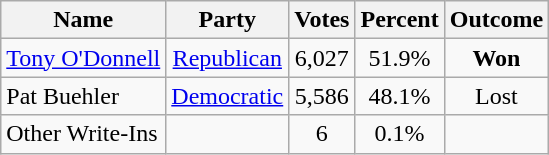<table class=wikitable style="text-align:center">
<tr>
<th>Name</th>
<th>Party</th>
<th>Votes</th>
<th>Percent</th>
<th>Outcome</th>
</tr>
<tr>
<td align=left><a href='#'>Tony O'Donnell</a></td>
<td><a href='#'>Republican</a></td>
<td>6,027</td>
<td>51.9%</td>
<td><strong>Won</strong></td>
</tr>
<tr>
<td align=left>Pat Buehler</td>
<td><a href='#'>Democratic</a></td>
<td>5,586</td>
<td>48.1%</td>
<td>Lost</td>
</tr>
<tr>
<td align=left>Other Write-Ins</td>
<td></td>
<td>6</td>
<td>0.1%</td>
<td></td>
</tr>
</table>
